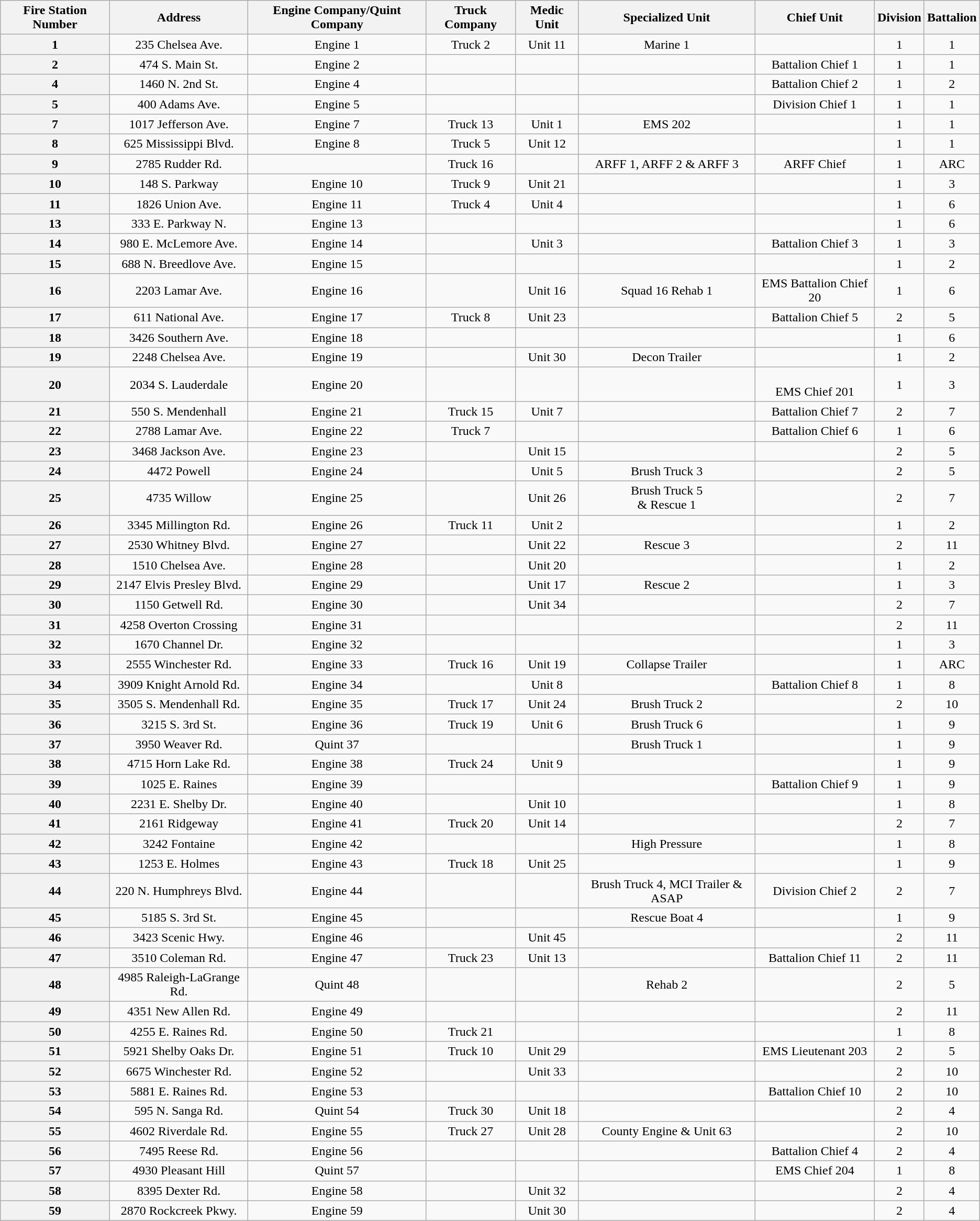<table class=wikitable style="text-align:center;">
<tr>
<th>Fire Station Number</th>
<th>Address</th>
<th>Engine Company/Quint Company</th>
<th>Truck Company</th>
<th>Medic Unit</th>
<th>Specialized Unit</th>
<th>Chief Unit</th>
<th>Division</th>
<th>Battalion</th>
</tr>
<tr>
<th>1</th>
<td>235 Chelsea Ave.</td>
<td>Engine 1</td>
<td>Truck 2</td>
<td>Unit 11</td>
<td>Marine 1</td>
<td></td>
<td>1</td>
<td>1</td>
</tr>
<tr>
<th>2</th>
<td>474 S. Main St.</td>
<td>Engine 2</td>
<td></td>
<td></td>
<td></td>
<td>Battalion Chief 1</td>
<td>1</td>
<td>1</td>
</tr>
<tr>
<th>4</th>
<td>1460 N. 2nd St.</td>
<td>Engine 4</td>
<td></td>
<td></td>
<td></td>
<td>Battalion Chief 2</td>
<td>1</td>
<td>2</td>
</tr>
<tr>
<th>5</th>
<td>400 Adams Ave.</td>
<td>Engine 5</td>
<td></td>
<td></td>
<td></td>
<td>Division Chief 1</td>
<td>1</td>
<td>1</td>
</tr>
<tr>
<th>7</th>
<td>1017 Jefferson Ave.</td>
<td>Engine 7</td>
<td>Truck 13</td>
<td>Unit 1</td>
<td>EMS 202</td>
<td></td>
<td>1</td>
<td>1</td>
</tr>
<tr>
<th>8</th>
<td>625 Mississippi Blvd.</td>
<td>Engine 8</td>
<td>Truck 5</td>
<td>Unit 12</td>
<td></td>
<td></td>
<td>1</td>
<td>1</td>
</tr>
<tr>
<th>9</th>
<td>2785 Rudder Rd.</td>
<td></td>
<td>Truck 16</td>
<td></td>
<td>ARFF 1, ARFF 2 & ARFF 3</td>
<td>ARFF Chief</td>
<td>1</td>
<td>ARC</td>
</tr>
<tr>
<th>10</th>
<td>148 S. Parkway</td>
<td>Engine 10</td>
<td>Truck 9</td>
<td>Unit 21</td>
<td></td>
<td></td>
<td>1</td>
<td>3</td>
</tr>
<tr>
<th>11</th>
<td>1826 Union Ave.</td>
<td>Engine 11</td>
<td>Truck 4</td>
<td>Unit 4</td>
<td></td>
<td></td>
<td>1</td>
<td>6</td>
</tr>
<tr>
<th>13</th>
<td>333 E. Parkway N.</td>
<td>Engine 13</td>
<td></td>
<td></td>
<td></td>
<td></td>
<td>1</td>
<td>6</td>
</tr>
<tr>
<th>14</th>
<td>980 E. McLemore Ave.</td>
<td>Engine 14</td>
<td></td>
<td>Unit 3</td>
<td></td>
<td>Battalion Chief 3</td>
<td>1</td>
<td>3</td>
</tr>
<tr>
<th>15</th>
<td>688 N. Breedlove Ave.</td>
<td>Engine 15</td>
<td></td>
<td></td>
<td></td>
<td></td>
<td>1</td>
<td 2>2</td>
</tr>
<tr>
<th>16</th>
<td>2203 Lamar Ave.</td>
<td>Engine 16</td>
<td></td>
<td>Unit 16</td>
<td>Squad 16 Rehab 1</td>
<td>EMS Battalion Chief 20</td>
<td>1</td>
<td>6</td>
</tr>
<tr>
<th>17</th>
<td>611 National Ave.</td>
<td>Engine 17</td>
<td>Truck 8</td>
<td>Unit 23</td>
<td></td>
<td>Battalion Chief 5</td>
<td>2</td>
<td>5</td>
</tr>
<tr>
<th>18</th>
<td>3426 Southern Ave.</td>
<td>Engine 18</td>
<td></td>
<td></td>
<td></td>
<td></td>
<td>1</td>
<td>6</td>
</tr>
<tr>
<th>19</th>
<td>2248 Chelsea Ave.</td>
<td>Engine 19</td>
<td></td>
<td>Unit 30</td>
<td>Decon Trailer</td>
<td></td>
<td>1</td>
<td>2</td>
</tr>
<tr>
<th>20</th>
<td>2034 S. Lauderdale</td>
<td>Engine 20</td>
<td></td>
<td></td>
<td></td>
<td><br>EMS Chief 201</td>
<td>1</td>
<td>3</td>
</tr>
<tr>
<th>21</th>
<td>550 S. Mendenhall</td>
<td>Engine 21</td>
<td>Truck 15</td>
<td>Unit 7</td>
<td></td>
<td>Battalion Chief 7</td>
<td>2</td>
<td>7</td>
</tr>
<tr>
<th>22</th>
<td>2788 Lamar Ave.</td>
<td>Engine 22</td>
<td>Truck 7</td>
<td></td>
<td></td>
<td>Battalion Chief 6</td>
<td>1</td>
<td>6</td>
</tr>
<tr>
<th>23</th>
<td>3468 Jackson Ave.</td>
<td>Engine 23</td>
<td></td>
<td>Unit 15</td>
<td></td>
<td></td>
<td>2</td>
<td>5</td>
</tr>
<tr>
<th>24</th>
<td>4472 Powell</td>
<td>Engine 24</td>
<td></td>
<td>Unit 5</td>
<td>Brush Truck 3</td>
<td></td>
<td>2</td>
<td>5</td>
</tr>
<tr>
<th>25</th>
<td>4735 Willow</td>
<td>Engine 25</td>
<td></td>
<td>Unit 26</td>
<td>Brush Truck 5<br>& Rescue 1</td>
<td></td>
<td>2</td>
<td>7</td>
</tr>
<tr>
<th>26</th>
<td>3345 Millington Rd.</td>
<td>Engine 26</td>
<td>Truck 11</td>
<td>Unit 2</td>
<td></td>
<td></td>
<td>1</td>
<td>2</td>
</tr>
<tr>
<th>27</th>
<td>2530 Whitney Blvd.</td>
<td>Engine 27</td>
<td></td>
<td>Unit 22</td>
<td>Rescue 3</td>
<td></td>
<td>2</td>
<td>11</td>
</tr>
<tr>
<th>28</th>
<td>1510 Chelsea Ave.</td>
<td>Engine 28</td>
<td></td>
<td>Unit 20</td>
<td></td>
<td></td>
<td>1</td>
<td>2</td>
</tr>
<tr>
<th>29</th>
<td>2147 Elvis Presley Blvd.</td>
<td>Engine 29</td>
<td></td>
<td>Unit 17</td>
<td>Rescue 2</td>
<td></td>
<td>1</td>
<td>3</td>
</tr>
<tr>
<th>30</th>
<td>1150 Getwell Rd.</td>
<td>Engine 30</td>
<td></td>
<td>Unit 34</td>
<td></td>
<td></td>
<td>2</td>
<td>7</td>
</tr>
<tr>
<th>31</th>
<td>4258 Overton Crossing</td>
<td>Engine 31</td>
<td></td>
<td></td>
<td></td>
<td></td>
<td>2</td>
<td>11</td>
</tr>
<tr>
<th>32</th>
<td>1670 Channel Dr.</td>
<td>Engine 32</td>
<td></td>
<td></td>
<td></td>
<td></td>
<td>1</td>
<td>3</td>
</tr>
<tr>
<th>33</th>
<td>2555 Winchester Rd.</td>
<td>Engine 33</td>
<td>Truck 16</td>
<td>Unit 19</td>
<td>Collapse Trailer</td>
<td></td>
<td>1</td>
<td>ARC</td>
</tr>
<tr>
<th>34</th>
<td>3909 Knight Arnold Rd.</td>
<td>Engine 34</td>
<td></td>
<td>Unit 8</td>
<td></td>
<td>Battalion Chief 8</td>
<td>1</td>
<td>8</td>
</tr>
<tr>
<th>35</th>
<td>3505 S. Mendenhall Rd.</td>
<td>Engine 35</td>
<td>Truck 17</td>
<td>Unit 24</td>
<td>Brush Truck 2</td>
<td></td>
<td>2</td>
<td>10</td>
</tr>
<tr>
<th>36</th>
<td>3215 S. 3rd St.</td>
<td>Engine 36</td>
<td>Truck 19</td>
<td>Unit 6</td>
<td>Brush Truck 6</td>
<td></td>
<td>1</td>
<td>9</td>
</tr>
<tr>
<th>37</th>
<td>3950 Weaver Rd.</td>
<td>Quint 37</td>
<td></td>
<td></td>
<td>Brush Truck 1</td>
<td></td>
<td>1</td>
<td>9</td>
</tr>
<tr>
<th>38</th>
<td>4715 Horn Lake Rd.</td>
<td>Engine 38</td>
<td>Truck 24</td>
<td>Unit 9</td>
<td></td>
<td></td>
<td>1</td>
<td>9</td>
</tr>
<tr>
<th>39</th>
<td>1025 E. Raines</td>
<td>Engine 39</td>
<td></td>
<td></td>
<td></td>
<td>Battalion Chief 9</td>
<td>1</td>
<td>9</td>
</tr>
<tr>
<th>40</th>
<td>2231 E. Shelby Dr.</td>
<td>Engine 40</td>
<td></td>
<td>Unit 10</td>
<td></td>
<td></td>
<td>1</td>
<td>8</td>
</tr>
<tr>
<th>41</th>
<td>2161 Ridgeway</td>
<td>Engine 41</td>
<td>Truck 20</td>
<td>Unit 14</td>
<td></td>
<td></td>
<td>2</td>
<td>7</td>
</tr>
<tr>
<th>42</th>
<td>3242 Fontaine</td>
<td>Engine 42</td>
<td></td>
<td></td>
<td>High Pressure</td>
<td></td>
<td>1</td>
<td>8</td>
</tr>
<tr>
<th>43</th>
<td>1253 E. Holmes</td>
<td>Engine 43</td>
<td>Truck 18</td>
<td>Unit 25</td>
<td></td>
<td></td>
<td>1</td>
<td>9</td>
</tr>
<tr>
<th>44</th>
<td>220 N. Humphreys Blvd.</td>
<td>Engine 44</td>
<td></td>
<td></td>
<td>Brush Truck 4, MCI Trailer & ASAP</td>
<td>Division Chief 2</td>
<td>2</td>
<td>7</td>
</tr>
<tr>
<th>45</th>
<td>5185 S. 3rd St.</td>
<td>Engine 45</td>
<td></td>
<td></td>
<td>Rescue Boat 4</td>
<td></td>
<td>1</td>
<td>9</td>
</tr>
<tr>
<th>46</th>
<td>3423 Scenic Hwy.</td>
<td>Engine 46</td>
<td></td>
<td>Unit 45</td>
<td></td>
<td></td>
<td>2</td>
<td>11</td>
</tr>
<tr>
<th>47</th>
<td>3510 Coleman Rd.</td>
<td>Engine 47</td>
<td>Truck 23</td>
<td>Unit 13</td>
<td></td>
<td>Battalion Chief 11</td>
<td>2</td>
<td>11</td>
</tr>
<tr>
<th>48</th>
<td>4985 Raleigh-LaGrange Rd.</td>
<td>Quint 48</td>
<td></td>
<td></td>
<td>Rehab 2</td>
<td></td>
<td>2</td>
<td>5</td>
</tr>
<tr>
<th>49</th>
<td>4351 New Allen Rd.</td>
<td>Engine 49</td>
<td></td>
<td></td>
<td></td>
<td></td>
<td>2</td>
<td>11</td>
</tr>
<tr>
<th>50</th>
<td>4255 E. Raines Rd.</td>
<td>Engine 50</td>
<td>Truck 21</td>
<td></td>
<td></td>
<td></td>
<td>1</td>
<td>8</td>
</tr>
<tr>
<th>51</th>
<td>5921 Shelby Oaks Dr.</td>
<td>Engine 51</td>
<td>Truck 10</td>
<td>Unit 29</td>
<td></td>
<td>EMS Lieutenant 203</td>
<td>2</td>
<td>5</td>
</tr>
<tr>
<th>52</th>
<td>6675 Winchester Rd.</td>
<td>Engine 52</td>
<td></td>
<td>Unit 33</td>
<td></td>
<td></td>
<td>2</td>
<td>10</td>
</tr>
<tr>
<th>53</th>
<td>5881 E. Raines Rd.</td>
<td>Engine 53</td>
<td></td>
<td></td>
<td></td>
<td>Battalion Chief 10</td>
<td>2</td>
<td>10</td>
</tr>
<tr>
<th>54</th>
<td>595 N. Sanga Rd.</td>
<td>Quint 54</td>
<td>Truck 30</td>
<td>Unit 18</td>
<td></td>
<td></td>
<td>2</td>
<td>4</td>
</tr>
<tr ems 204>
<th>55</th>
<td>4602 Riverdale Rd.</td>
<td>Engine 55</td>
<td>Truck 27</td>
<td>Unit 28</td>
<td>County Engine & Unit 63</td>
<td></td>
<td>2</td>
<td>10</td>
</tr>
<tr>
<th>56</th>
<td>7495 Reese Rd.</td>
<td>Engine 56</td>
<td></td>
<td></td>
<td></td>
<td>Battalion Chief 4</td>
<td>2</td>
<td>4</td>
</tr>
<tr>
<th>57</th>
<td>4930 Pleasant Hill</td>
<td>Quint 57</td>
<td></td>
<td></td>
<td></td>
<td>EMS Chief 204</td>
<td>1</td>
<td>8</td>
</tr>
<tr>
<th>58</th>
<td>8395 Dexter Rd.</td>
<td>Engine  58</td>
<td></td>
<td>Unit 32</td>
<td></td>
<td></td>
<td>2</td>
<td>4</td>
</tr>
<tr>
<th>59</th>
<td>2870 Rockcreek Pkwy.</td>
<td>Engine 59</td>
<td></td>
<td>Unit 30</td>
<td></td>
<td></td>
<td>2</td>
<td>4</td>
</tr>
</table>
